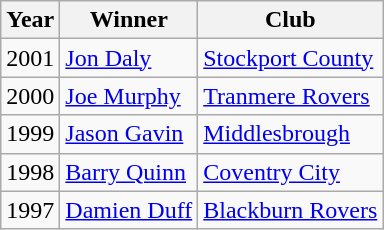<table class="wikitable">
<tr>
<th>Year</th>
<th>Winner</th>
<th>Club</th>
</tr>
<tr>
<td>2001</td>
<td><a href='#'>Jon Daly</a></td>
<td><a href='#'>Stockport County</a></td>
</tr>
<tr>
<td>2000</td>
<td><a href='#'>Joe Murphy</a></td>
<td><a href='#'>Tranmere Rovers</a></td>
</tr>
<tr>
<td>1999</td>
<td><a href='#'>Jason Gavin</a></td>
<td><a href='#'>Middlesbrough</a></td>
</tr>
<tr>
<td>1998</td>
<td><a href='#'>Barry Quinn</a></td>
<td><a href='#'>Coventry City</a></td>
</tr>
<tr>
<td>1997</td>
<td><a href='#'>Damien Duff</a></td>
<td><a href='#'>Blackburn Rovers</a></td>
</tr>
</table>
